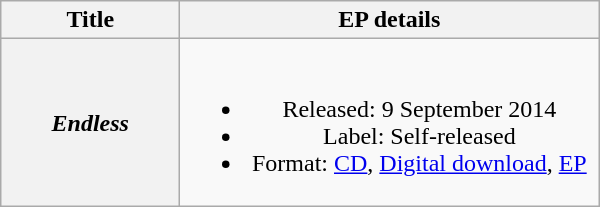<table class="wikitable plainrowheaders" style="text-align:center;">
<tr>
<th scope="col" style="width:7em;">Title</th>
<th scope="col" style="width:17em;">EP details</th>
</tr>
<tr>
<th scope="row"><em>Endless</em></th>
<td><br><ul><li>Released: 9 September 2014</li><li>Label: Self-released</li><li>Format: <a href='#'>CD</a>, <a href='#'>Digital download</a>, <a href='#'>EP</a></li></ul></td>
</tr>
</table>
